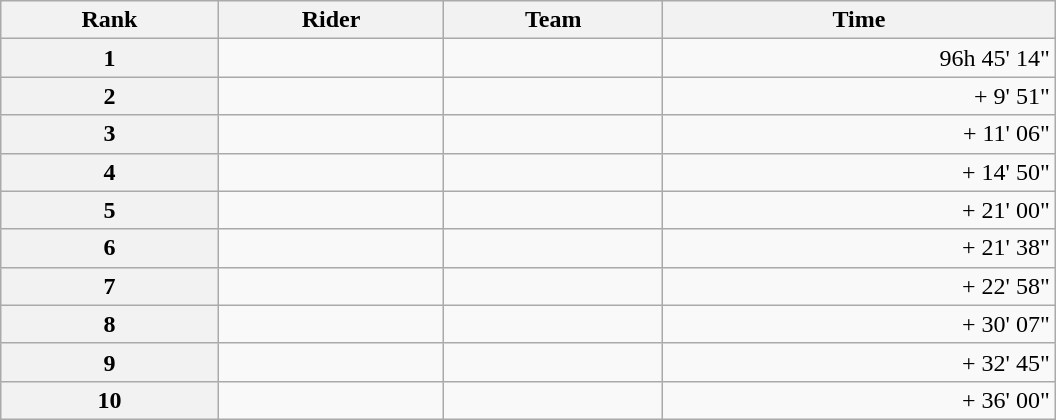<table class="wikitable" style="width:44em;margin-bottom:0;">
<tr>
<th scope="col">Rank</th>
<th scope="col">Rider</th>
<th scope="col">Team</th>
<th scope="col">Time</th>
</tr>
<tr>
<th scope="row">1</th>
<td>   </td>
<td></td>
<td style="text-align:right;">96h 45' 14"</td>
</tr>
<tr>
<th scope="row">2</th>
<td></td>
<td></td>
<td style="text-align:right;">+ 9' 51"</td>
</tr>
<tr>
<th scope="row">3</th>
<td></td>
<td></td>
<td style="text-align:right;">+ 11' 06"</td>
</tr>
<tr>
<th scope="row">4</th>
<td></td>
<td></td>
<td style="text-align:right;">+ 14' 50"</td>
</tr>
<tr>
<th scope="row">5</th>
<td></td>
<td></td>
<td style="text-align:right;">+ 21' 00"</td>
</tr>
<tr>
<th scope="row">6</th>
<td></td>
<td></td>
<td style="text-align:right;">+ 21' 38"</td>
</tr>
<tr>
<th scope="row">7</th>
<td></td>
<td></td>
<td style="text-align:right;">+ 22' 58"</td>
</tr>
<tr>
<th scope="row">8</th>
<td></td>
<td></td>
<td style="text-align:right;">+ 30' 07"</td>
</tr>
<tr>
<th scope="row">9</th>
<td></td>
<td></td>
<td style="text-align:right;">+ 32' 45"</td>
</tr>
<tr>
<th scope="row">10</th>
<td></td>
<td></td>
<td style="text-align:right;">+ 36' 00"</td>
</tr>
</table>
